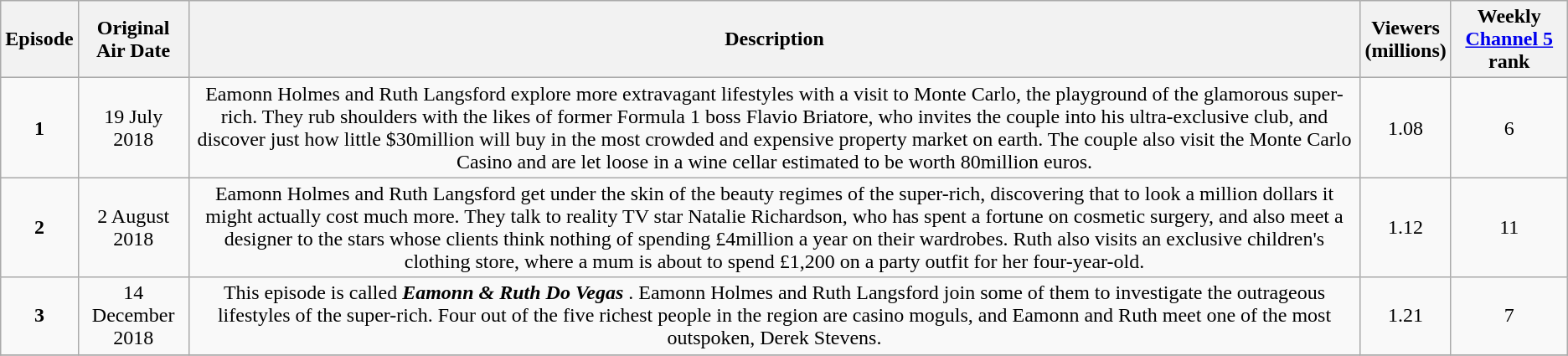<table class="wikitable" style="text-align:center;">
<tr>
<th>Episode</th>
<th>Original Air Date</th>
<th>Description</th>
<th>Viewers<br>(millions)</th>
<th>Weekly <a href='#'>Channel 5</a> rank</th>
</tr>
<tr>
<td><strong>1</strong></td>
<td>19 July 2018</td>
<td>Eamonn Holmes and Ruth Langsford explore more extravagant lifestyles with a visit to Monte Carlo, the playground of the glamorous super-rich. They rub shoulders with the likes of former Formula 1 boss Flavio Briatore, who invites the couple into his ultra-exclusive club, and discover just how little $30million will buy in the most crowded and expensive property market on earth. The couple also visit the Monte Carlo Casino and are let loose in a wine cellar estimated to be worth 80million euros.</td>
<td>1.08</td>
<td>6</td>
</tr>
<tr>
<td><strong>2</strong></td>
<td>2 August 2018</td>
<td>Eamonn Holmes and Ruth Langsford get under the skin of the beauty regimes of the super-rich, discovering that to look a million dollars it might actually cost much more. They talk to reality TV star Natalie Richardson, who has spent a fortune on cosmetic surgery, and also meet a designer to the stars whose clients think nothing of spending £4million a year on their wardrobes. Ruth also visits an exclusive children's clothing store, where a mum is about to spend £1,200 on a party outfit for her four-year-old.</td>
<td>1.12</td>
<td>11</td>
</tr>
<tr>
<td><strong>3</strong></td>
<td>14 December 2018</td>
<td>This episode is called <strong><em>Eamonn & Ruth Do Vegas </em></strong>. Eamonn Holmes and Ruth Langsford join some of them to investigate the outrageous lifestyles of the super-rich. Four out of the five richest people in the region are casino moguls, and Eamonn and Ruth meet one of the most outspoken, Derek Stevens.</td>
<td>1.21</td>
<td>7</td>
</tr>
<tr>
</tr>
</table>
